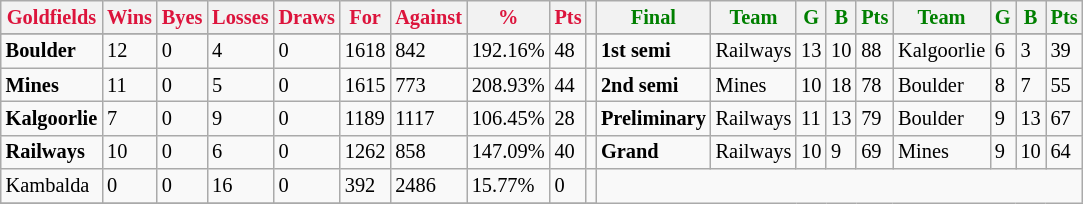<table style="font-size: 85%; text-align: left;" class="wikitable">
<tr>
<th style="color:crimson">Goldfields</th>
<th style="color:crimson">Wins</th>
<th style="color:crimson">Byes</th>
<th style="color:crimson">Losses</th>
<th style="color:crimson">Draws</th>
<th style="color:crimson">For</th>
<th style="color:crimson">Against</th>
<th style="color:crimson">%</th>
<th style="color:crimson">Pts</th>
<th></th>
<th style="color:green">Final</th>
<th style="color:green">Team</th>
<th style="color:green">G</th>
<th style="color:green">B</th>
<th style="color:green">Pts</th>
<th style="color:green">Team</th>
<th style="color:green">G</th>
<th style="color:green">B</th>
<th style="color:green">Pts</th>
</tr>
<tr>
</tr>
<tr>
</tr>
<tr>
<td><strong>	Boulder	</strong></td>
<td>12</td>
<td>0</td>
<td>4</td>
<td>0</td>
<td>1618</td>
<td>842</td>
<td>192.16%</td>
<td>48</td>
<td></td>
<td><strong>1st semi</strong></td>
<td>Railways</td>
<td>13</td>
<td>10</td>
<td>88</td>
<td>Kalgoorlie</td>
<td>6</td>
<td>3</td>
<td>39</td>
</tr>
<tr>
<td><strong>	Mines	</strong></td>
<td>11</td>
<td>0</td>
<td>5</td>
<td>0</td>
<td>1615</td>
<td>773</td>
<td>208.93%</td>
<td>44</td>
<td></td>
<td><strong>2nd semi</strong></td>
<td>Mines</td>
<td>10</td>
<td>18</td>
<td>78</td>
<td>Boulder</td>
<td>8</td>
<td>7</td>
<td>55</td>
</tr>
<tr>
<td><strong>	Kalgoorlie	</strong></td>
<td>7</td>
<td>0</td>
<td>9</td>
<td>0</td>
<td>1189</td>
<td>1117</td>
<td>106.45%</td>
<td>28</td>
<td></td>
<td><strong>Preliminary</strong></td>
<td>Railways</td>
<td>11</td>
<td>13</td>
<td>79</td>
<td>Boulder</td>
<td>9</td>
<td>13</td>
<td>67</td>
</tr>
<tr>
<td><strong>	Railways	</strong></td>
<td>10</td>
<td>0</td>
<td>6</td>
<td>0</td>
<td>1262</td>
<td>858</td>
<td>147.09%</td>
<td>40</td>
<td></td>
<td><strong>Grand</strong></td>
<td>Railways</td>
<td>10</td>
<td>9</td>
<td>69</td>
<td>Mines</td>
<td>9</td>
<td>10</td>
<td>64</td>
</tr>
<tr>
<td>Kambalda</td>
<td>0</td>
<td>0</td>
<td>16</td>
<td>0</td>
<td>392</td>
<td>2486</td>
<td>15.77%</td>
<td>0</td>
<td></td>
</tr>
<tr>
</tr>
</table>
